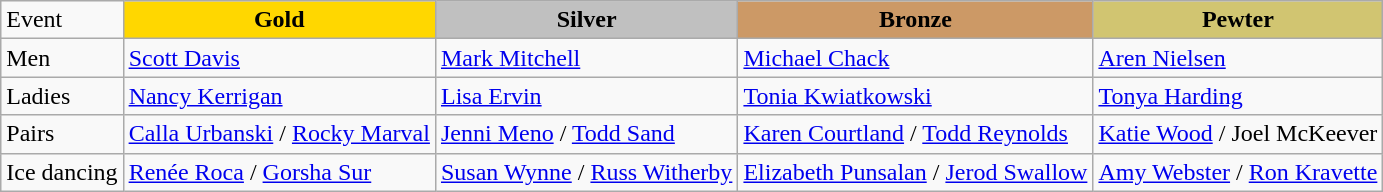<table class="wikitable">
<tr>
<td>Event</td>
<td align="center" bgcolor="gold"><strong>Gold</strong></td>
<td align="center" bgcolor="silver"><strong>Silver</strong></td>
<td align="center" bgcolor="#cc9966"><strong>Bronze</strong></td>
<td align="center" bgcolor="#d1c571"><strong>Pewter</strong></td>
</tr>
<tr>
<td>Men</td>
<td><a href='#'>Scott Davis</a></td>
<td><a href='#'>Mark Mitchell</a></td>
<td><a href='#'>Michael Chack</a></td>
<td><a href='#'>Aren Nielsen</a></td>
</tr>
<tr>
<td>Ladies</td>
<td><a href='#'>Nancy Kerrigan</a></td>
<td><a href='#'>Lisa Ervin</a></td>
<td><a href='#'>Tonia Kwiatkowski</a></td>
<td><a href='#'>Tonya Harding</a></td>
</tr>
<tr>
<td>Pairs</td>
<td><a href='#'>Calla Urbanski</a> / <a href='#'>Rocky Marval</a></td>
<td><a href='#'>Jenni Meno</a> / <a href='#'>Todd Sand</a></td>
<td><a href='#'>Karen Courtland</a> / <a href='#'>Todd Reynolds</a></td>
<td><a href='#'>Katie Wood</a> / Joel McKeever</td>
</tr>
<tr>
<td>Ice dancing</td>
<td><a href='#'>Renée Roca</a> / <a href='#'>Gorsha Sur</a></td>
<td><a href='#'>Susan Wynne</a> / <a href='#'>Russ Witherby</a></td>
<td><a href='#'>Elizabeth Punsalan</a> / <a href='#'>Jerod Swallow</a></td>
<td><a href='#'>Amy Webster</a> / <a href='#'>Ron Kravette</a></td>
</tr>
</table>
